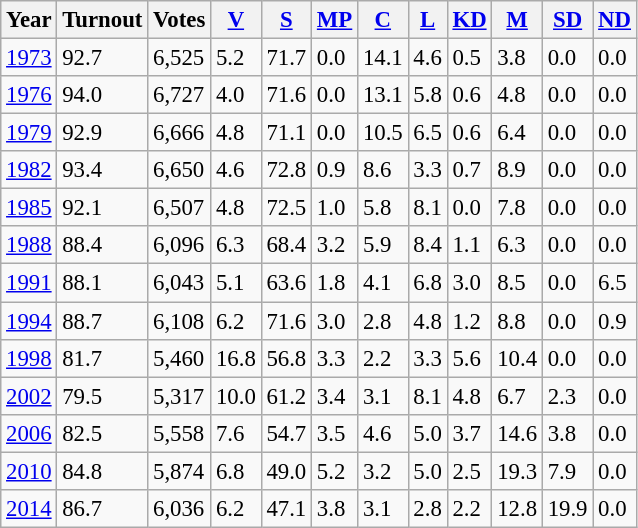<table class="wikitable sortable" style="font-size: 95%;">
<tr>
<th>Year</th>
<th>Turnout</th>
<th>Votes</th>
<th><a href='#'>V</a></th>
<th><a href='#'>S</a></th>
<th><a href='#'>MP</a></th>
<th><a href='#'>C</a></th>
<th><a href='#'>L</a></th>
<th><a href='#'>KD</a></th>
<th><a href='#'>M</a></th>
<th><a href='#'>SD</a></th>
<th><a href='#'>ND</a></th>
</tr>
<tr>
<td><a href='#'>1973</a></td>
<td>92.7</td>
<td>6,525</td>
<td>5.2</td>
<td>71.7</td>
<td>0.0</td>
<td>14.1</td>
<td>4.6</td>
<td>0.5</td>
<td>3.8</td>
<td>0.0</td>
<td>0.0</td>
</tr>
<tr>
<td><a href='#'>1976</a></td>
<td>94.0</td>
<td>6,727</td>
<td>4.0</td>
<td>71.6</td>
<td>0.0</td>
<td>13.1</td>
<td>5.8</td>
<td>0.6</td>
<td>4.8</td>
<td>0.0</td>
<td>0.0</td>
</tr>
<tr>
<td><a href='#'>1979</a></td>
<td>92.9</td>
<td>6,666</td>
<td>4.8</td>
<td>71.1</td>
<td>0.0</td>
<td>10.5</td>
<td>6.5</td>
<td>0.6</td>
<td>6.4</td>
<td>0.0</td>
<td>0.0</td>
</tr>
<tr>
<td><a href='#'>1982</a></td>
<td>93.4</td>
<td>6,650</td>
<td>4.6</td>
<td>72.8</td>
<td>0.9</td>
<td>8.6</td>
<td>3.3</td>
<td>0.7</td>
<td>8.9</td>
<td>0.0</td>
<td>0.0</td>
</tr>
<tr>
<td><a href='#'>1985</a></td>
<td>92.1</td>
<td>6,507</td>
<td>4.8</td>
<td>72.5</td>
<td>1.0</td>
<td>5.8</td>
<td>8.1</td>
<td>0.0</td>
<td>7.8</td>
<td>0.0</td>
<td>0.0</td>
</tr>
<tr>
<td><a href='#'>1988</a></td>
<td>88.4</td>
<td>6,096</td>
<td>6.3</td>
<td>68.4</td>
<td>3.2</td>
<td>5.9</td>
<td>8.4</td>
<td>1.1</td>
<td>6.3</td>
<td>0.0</td>
<td>0.0</td>
</tr>
<tr>
<td><a href='#'>1991</a></td>
<td>88.1</td>
<td>6,043</td>
<td>5.1</td>
<td>63.6</td>
<td>1.8</td>
<td>4.1</td>
<td>6.8</td>
<td>3.0</td>
<td>8.5</td>
<td>0.0</td>
<td>6.5</td>
</tr>
<tr>
<td><a href='#'>1994</a></td>
<td>88.7</td>
<td>6,108</td>
<td>6.2</td>
<td>71.6</td>
<td>3.0</td>
<td>2.8</td>
<td>4.8</td>
<td>1.2</td>
<td>8.8</td>
<td>0.0</td>
<td>0.9</td>
</tr>
<tr>
<td><a href='#'>1998</a></td>
<td>81.7</td>
<td>5,460</td>
<td>16.8</td>
<td>56.8</td>
<td>3.3</td>
<td>2.2</td>
<td>3.3</td>
<td>5.6</td>
<td>10.4</td>
<td>0.0</td>
<td>0.0</td>
</tr>
<tr>
<td><a href='#'>2002</a></td>
<td>79.5</td>
<td>5,317</td>
<td>10.0</td>
<td>61.2</td>
<td>3.4</td>
<td>3.1</td>
<td>8.1</td>
<td>4.8</td>
<td>6.7</td>
<td>2.3</td>
<td>0.0</td>
</tr>
<tr>
<td><a href='#'>2006</a></td>
<td>82.5</td>
<td>5,558</td>
<td>7.6</td>
<td>54.7</td>
<td>3.5</td>
<td>4.6</td>
<td>5.0</td>
<td>3.7</td>
<td>14.6</td>
<td>3.8</td>
<td>0.0</td>
</tr>
<tr>
<td><a href='#'>2010</a></td>
<td>84.8</td>
<td>5,874</td>
<td>6.8</td>
<td>49.0</td>
<td>5.2</td>
<td>3.2</td>
<td>5.0</td>
<td>2.5</td>
<td>19.3</td>
<td>7.9</td>
<td>0.0</td>
</tr>
<tr>
<td><a href='#'>2014</a></td>
<td>86.7</td>
<td>6,036</td>
<td>6.2</td>
<td>47.1</td>
<td>3.8</td>
<td>3.1</td>
<td>2.8</td>
<td>2.2</td>
<td>12.8</td>
<td>19.9</td>
<td>0.0</td>
</tr>
</table>
